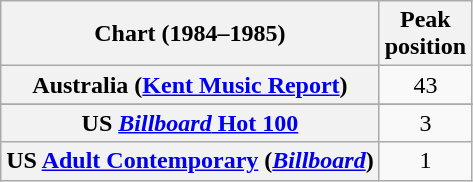<table class="wikitable sortable plainrowheaders" style="text-align:center">
<tr>
<th>Chart (1984–1985)</th>
<th>Peak<br>position</th>
</tr>
<tr>
<th scope="row">Australia (<a href='#'>Kent Music Report</a>)</th>
<td>43</td>
</tr>
<tr>
</tr>
<tr>
</tr>
<tr>
</tr>
<tr>
</tr>
<tr>
</tr>
<tr>
</tr>
<tr>
</tr>
<tr>
</tr>
<tr>
<th scope="row">US <a href='#'><em>Billboard</em> Hot 100</a></th>
<td>3</td>
</tr>
<tr>
<th scope="row">US <a href='#'>Adult Contemporary</a> (<em><a href='#'>Billboard</a></em>)</th>
<td>1</td>
</tr>
</table>
